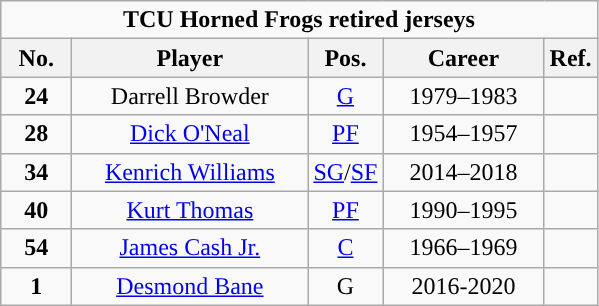<table class="wikitable sortable" style="text-align:center">
<tr>
<td colspan=6><strong>TCU Horned Frogs retired jerseys</strong></td>
</tr>
<tr>
<th width=40px>No.</th>
<th width=150px>Player</th>
<th width=px>Pos.</th>
<th width=100px>Career</th>
<th width=px>Ref.</th>
</tr>
<tr>
<td><strong>24</strong></td>
<td>Darrell Browder</td>
<td><a href='#'>G</a></td>
<td>1979–1983</td>
<td></td>
</tr>
<tr>
<td><strong>28</strong></td>
<td><a href='#'>Dick O'Neal</a></td>
<td><a href='#'>PF</a></td>
<td>1954–1957</td>
<td></td>
</tr>
<tr>
<td><strong>34</strong></td>
<td><a href='#'>Kenrich Williams</a></td>
<td><a href='#'>SG</a>/<a href='#'>SF</a></td>
<td>2014–2018</td>
<td></td>
</tr>
<tr>
<td><strong>40</strong></td>
<td><a href='#'>Kurt Thomas</a></td>
<td><a href='#'>PF</a></td>
<td>1990–1995</td>
<td></td>
</tr>
<tr>
<td><strong>54</strong></td>
<td><a href='#'>James Cash Jr.</a></td>
<td><a href='#'>C</a></td>
<td>1966–1969</td>
<td></td>
</tr>
<tr>
<td><strong>1</strong></td>
<td><a href='#'>Desmond Bane</a></td>
<td>G</td>
<td>2016-2020</td>
<td></td>
</tr>
</table>
